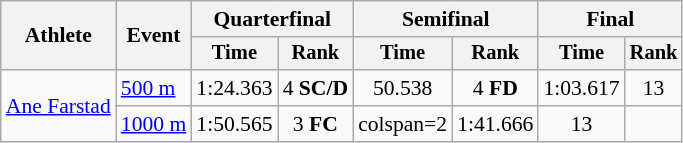<table class="wikitable" style="font-size:90%">
<tr>
<th rowspan=2>Athlete</th>
<th rowspan=2>Event</th>
<th colspan=2>Quarterfinal</th>
<th colspan=2>Semifinal</th>
<th colspan=2>Final</th>
</tr>
<tr style="font-size:95%">
<th>Time</th>
<th>Rank</th>
<th>Time</th>
<th>Rank</th>
<th>Time</th>
<th>Rank</th>
</tr>
<tr align=center>
<td align=left rowspan=2><a href='#'>Ane Farstad</a></td>
<td align=left><a href='#'>500 m</a></td>
<td>1:24.363</td>
<td>4 <strong>SC/D</strong></td>
<td>50.538</td>
<td>4 <strong>FD</strong></td>
<td>1:03.617</td>
<td>13</td>
</tr>
<tr align=center>
<td align=left><a href='#'>1000 m</a></td>
<td>1:50.565</td>
<td>3 <strong>FC</strong></td>
<td>colspan=2 </td>
<td>1:41.666</td>
<td>13</td>
</tr>
</table>
